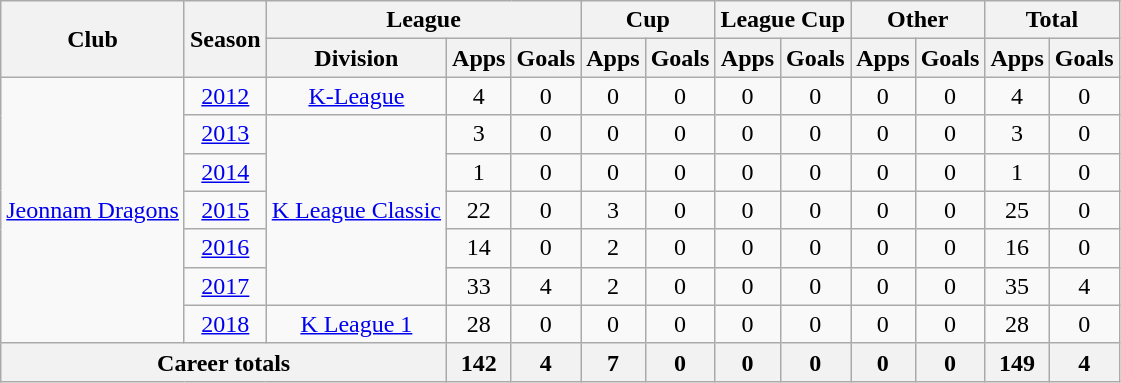<table class="wikitable" style="text-align: center">
<tr>
<th rowspan=2>Club</th>
<th rowspan=2>Season</th>
<th colspan=3>League</th>
<th colspan=2>Cup</th>
<th colspan=2>League Cup</th>
<th colspan=2>Other</th>
<th colspan=2>Total</th>
</tr>
<tr>
<th>Division</th>
<th>Apps</th>
<th>Goals</th>
<th>Apps</th>
<th>Goals</th>
<th>Apps</th>
<th>Goals</th>
<th>Apps</th>
<th>Goals</th>
<th>Apps</th>
<th>Goals</th>
</tr>
<tr>
<td rowspan=7><a href='#'>Jeonnam Dragons</a></td>
<td><a href='#'>2012</a></td>
<td><a href='#'>K-League</a></td>
<td>4</td>
<td>0</td>
<td>0</td>
<td>0</td>
<td>0</td>
<td>0</td>
<td>0</td>
<td>0</td>
<td>4</td>
<td>0</td>
</tr>
<tr>
<td><a href='#'>2013</a></td>
<td rowspan=5><a href='#'>K League Classic</a></td>
<td>3</td>
<td>0</td>
<td>0</td>
<td>0</td>
<td>0</td>
<td>0</td>
<td>0</td>
<td>0</td>
<td>3</td>
<td>0</td>
</tr>
<tr>
<td><a href='#'>2014</a></td>
<td>1</td>
<td>0</td>
<td>0</td>
<td>0</td>
<td>0</td>
<td>0</td>
<td>0</td>
<td>0</td>
<td>1</td>
<td>0</td>
</tr>
<tr>
<td><a href='#'>2015</a></td>
<td>22</td>
<td>0</td>
<td>3</td>
<td>0</td>
<td>0</td>
<td>0</td>
<td>0</td>
<td>0</td>
<td>25</td>
<td>0</td>
</tr>
<tr>
<td><a href='#'>2016</a></td>
<td>14</td>
<td>0</td>
<td>2</td>
<td>0</td>
<td>0</td>
<td>0</td>
<td>0</td>
<td>0</td>
<td>16</td>
<td>0</td>
</tr>
<tr>
<td><a href='#'>2017</a></td>
<td>33</td>
<td>4</td>
<td>2</td>
<td>0</td>
<td>0</td>
<td>0</td>
<td>0</td>
<td>0</td>
<td>35</td>
<td>4</td>
</tr>
<tr>
<td><a href='#'>2018</a></td>
<td><a href='#'>K League 1</a></td>
<td>28</td>
<td>0</td>
<td>0</td>
<td>0</td>
<td>0</td>
<td>0</td>
<td>0</td>
<td>0</td>
<td>28</td>
<td>0</td>
</tr>
<tr>
<th colspan=3>Career totals</th>
<th>142</th>
<th>4</th>
<th>7</th>
<th>0</th>
<th>0</th>
<th>0</th>
<th>0</th>
<th>0</th>
<th>149</th>
<th>4</th>
</tr>
</table>
